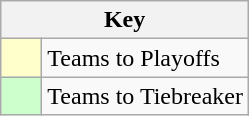<table class="wikitable" style="text-align: center;">
<tr>
<th colspan=2>Key</th>
</tr>
<tr>
<td style="background:#ffffcc; width:20px;"></td>
<td align=left>Teams to Playoffs</td>
</tr>
<tr>
<td style="background:#ccffcc; width:20px;"></td>
<td align=left>Teams to Tiebreaker</td>
</tr>
</table>
